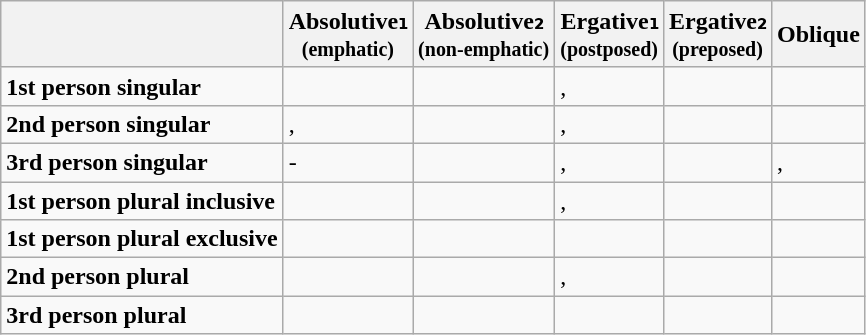<table class="wikitable">
<tr>
<th> </th>
<th>Absolutive₁<br><small>(emphatic)</small></th>
<th>Absolutive₂<br><small>(non-emphatic)</small></th>
<th>Ergative₁<br><small>(postposed)</small></th>
<th>Ergative₂<br><small>(preposed)</small></th>
<th>Oblique</th>
</tr>
<tr>
<td><strong>1st person singular</strong></td>
<td></td>
<td></td>
<td>, </td>
<td></td>
<td></td>
</tr>
<tr>
<td><strong>2nd person singular</strong></td>
<td>, </td>
<td></td>
<td>, </td>
<td></td>
<td></td>
</tr>
<tr>
<td><strong>3rd person singular</strong></td>
<td>-</td>
<td></td>
<td>, </td>
<td></td>
<td>, </td>
</tr>
<tr>
<td><strong>1st person plural inclusive</strong></td>
<td></td>
<td></td>
<td>, </td>
<td></td>
<td></td>
</tr>
<tr>
<td><strong>1st person plural exclusive</strong></td>
<td></td>
<td></td>
<td></td>
<td></td>
<td></td>
</tr>
<tr>
<td><strong>2nd person plural</strong></td>
<td></td>
<td></td>
<td>, </td>
<td></td>
<td></td>
</tr>
<tr>
<td><strong>3rd person plural</strong></td>
<td></td>
<td></td>
<td></td>
<td></td>
<td></td>
</tr>
</table>
